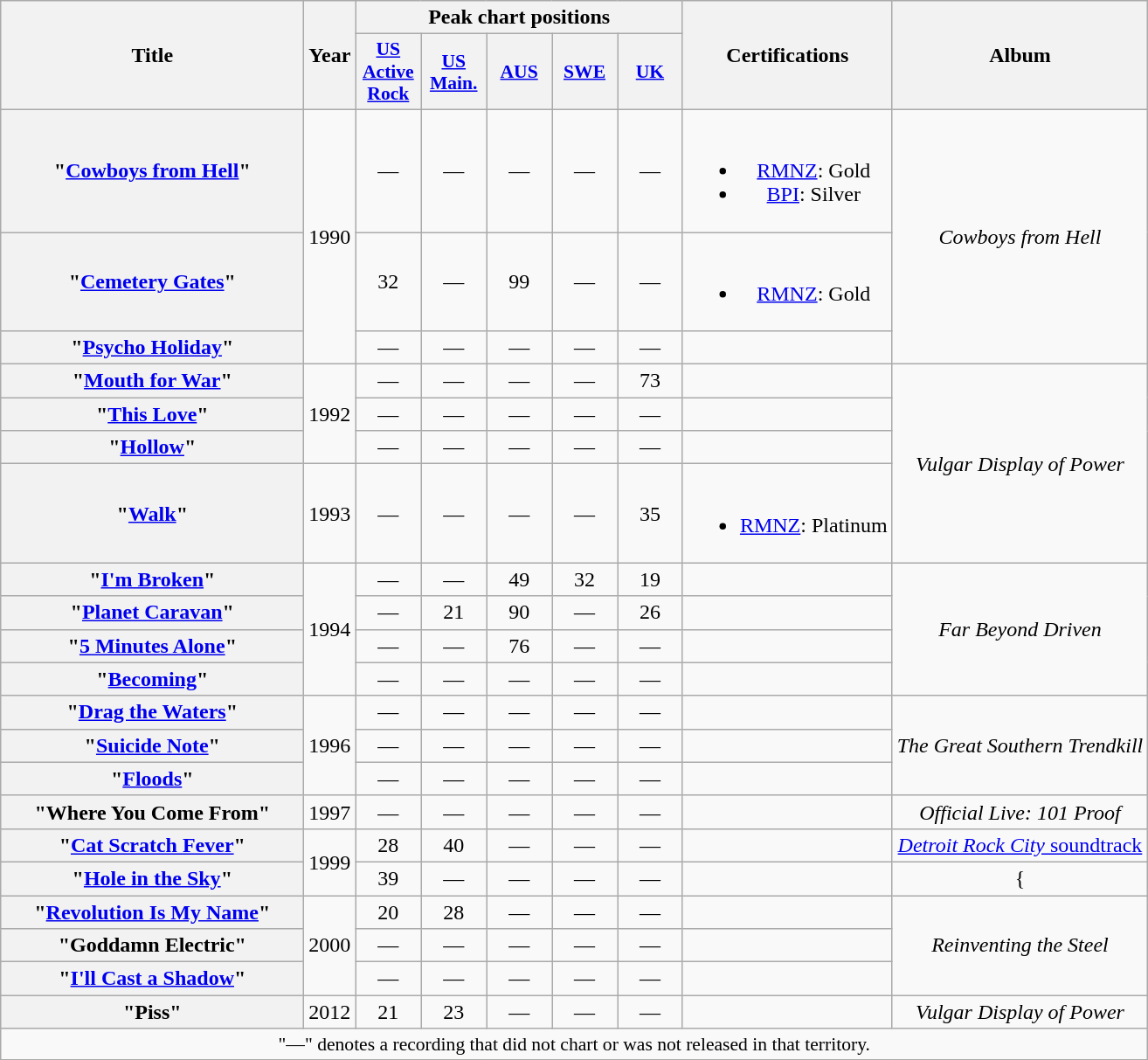<table class="wikitable plainrowheaders" style="text-align:center;">
<tr>
<th scope="col" rowspan="2" style="width:14em;">Title</th>
<th scope="col" rowspan="2">Year</th>
<th scope="col" colspan="5">Peak chart positions</th>
<th rowspan="2">Certifications</th>
<th rowspan="2" scope="col">Album</th>
</tr>
<tr>
<th scope="col" style="width:3em;font-size:90%;"><a href='#'>US Active Rock</a><br></th>
<th scope="col" style="width:3em;font-size:90%;"><a href='#'>US<br>Main.</a><br></th>
<th scope="col" style="width:3em;font-size:90%;"><a href='#'>AUS</a><br></th>
<th scope="col" style="width:3em;font-size:90%;"><a href='#'>SWE</a><br></th>
<th scope="col" style="width:3em;font-size:90%;"><a href='#'>UK</a><br></th>
</tr>
<tr>
<th scope="row">"<a href='#'>Cowboys from Hell</a>"</th>
<td rowspan="3">1990</td>
<td>—</td>
<td>—</td>
<td>—</td>
<td>—</td>
<td>—</td>
<td><br><ul><li><a href='#'>RMNZ</a>: Gold</li><li><a href='#'>BPI</a>: Silver</li></ul></td>
<td rowspan="3"><em>Cowboys from Hell</em></td>
</tr>
<tr>
<th scope="row">"<a href='#'>Cemetery Gates</a>"</th>
<td>32</td>
<td>—</td>
<td>99</td>
<td>—</td>
<td>—</td>
<td><br><ul><li><a href='#'>RMNZ</a>: Gold</li></ul></td>
</tr>
<tr>
<th scope="row">"<a href='#'>Psycho Holiday</a>"</th>
<td>—</td>
<td>—</td>
<td>—</td>
<td>—</td>
<td>—</td>
<td></td>
</tr>
<tr>
<th scope="row">"<a href='#'>Mouth for War</a>"</th>
<td rowspan="3">1992</td>
<td>—</td>
<td>—</td>
<td>—</td>
<td>—</td>
<td>73</td>
<td></td>
<td rowspan="4"><em>Vulgar Display of Power</em></td>
</tr>
<tr>
<th scope="row">"<a href='#'>This Love</a>"</th>
<td>—</td>
<td>—</td>
<td>—</td>
<td>—</td>
<td>—</td>
<td></td>
</tr>
<tr>
<th scope="row">"<a href='#'>Hollow</a>"</th>
<td>—</td>
<td>—</td>
<td>—</td>
<td>—</td>
<td>—</td>
<td></td>
</tr>
<tr>
<th scope="row">"<a href='#'>Walk</a>"</th>
<td>1993</td>
<td>—</td>
<td>—</td>
<td>—</td>
<td>—</td>
<td>35</td>
<td><br><ul><li><a href='#'>RMNZ</a>: Platinum</li></ul></td>
</tr>
<tr>
<th scope="row">"<a href='#'>I'm Broken</a>"</th>
<td rowspan="4">1994</td>
<td>—</td>
<td>—</td>
<td>49</td>
<td>32</td>
<td>19</td>
<td></td>
<td rowspan="4"><em>Far Beyond Driven</em></td>
</tr>
<tr>
<th scope="row">"<a href='#'>Planet Caravan</a>"</th>
<td>—</td>
<td>21</td>
<td>90</td>
<td>—</td>
<td>26</td>
<td></td>
</tr>
<tr>
<th scope="row">"<a href='#'>5 Minutes Alone</a>"</th>
<td>—</td>
<td>—</td>
<td>76</td>
<td>—</td>
<td>—</td>
<td></td>
</tr>
<tr>
<th scope="row">"<a href='#'>Becoming</a>"</th>
<td>—</td>
<td>—</td>
<td>—</td>
<td>—</td>
<td>—</td>
<td></td>
</tr>
<tr>
<th scope="row">"<a href='#'>Drag the Waters</a>"</th>
<td rowspan="3">1996</td>
<td>—</td>
<td>—</td>
<td>—</td>
<td>—</td>
<td>—</td>
<td></td>
<td rowspan="3"><em>The Great Southern Trendkill</em></td>
</tr>
<tr>
<th scope="row">"<a href='#'>Suicide Note</a>"</th>
<td>—</td>
<td>—</td>
<td>—</td>
<td>—</td>
<td>—</td>
<td></td>
</tr>
<tr>
<th scope="row">"<a href='#'>Floods</a>"</th>
<td>—</td>
<td>—</td>
<td>—</td>
<td>—</td>
<td>—</td>
<td></td>
</tr>
<tr>
<th scope="row">"Where You Come From"</th>
<td>1997</td>
<td>—</td>
<td>—</td>
<td>—</td>
<td>—</td>
<td>—</td>
<td></td>
<td><em>Official Live: 101 Proof</em></td>
</tr>
<tr>
<th scope="row">"<a href='#'>Cat Scratch Fever</a>"</th>
<td rowspan="2">1999</td>
<td>28</td>
<td>40</td>
<td>—</td>
<td>—</td>
<td>—</td>
<td></td>
<td><a href='#'><em>Detroit Rock City</em> soundtrack</a></td>
</tr>
<tr>
<th scope="row">"<a href='#'>Hole in the Sky</a>"</th>
<td>39</td>
<td>—</td>
<td>—</td>
<td>—</td>
<td>—</td>
<td></td>
<td>{</td>
</tr>
<tr>
<th scope="row">"<a href='#'>Revolution Is My Name</a>"</th>
<td rowspan="3">2000</td>
<td>20</td>
<td>28</td>
<td>—</td>
<td>—</td>
<td>—</td>
<td></td>
<td rowspan="3"><em>Reinventing the Steel</em></td>
</tr>
<tr>
<th scope="row">"Goddamn Electric"</th>
<td>—</td>
<td>—</td>
<td>—</td>
<td>—</td>
<td>—</td>
<td></td>
</tr>
<tr>
<th scope="row">"<a href='#'>I'll Cast a Shadow</a>"</th>
<td>—</td>
<td>—</td>
<td>—</td>
<td>—</td>
<td>—</td>
<td></td>
</tr>
<tr>
<th scope="row">"Piss"</th>
<td>2012</td>
<td>21</td>
<td>23</td>
<td>—</td>
<td>—</td>
<td>—</td>
<td></td>
<td><em>Vulgar Display of Power</em></td>
</tr>
<tr>
<td colspan="9" style="font-size:90%">"—" denotes a recording that did not chart or was not released in that territory.</td>
</tr>
<tr>
</tr>
</table>
